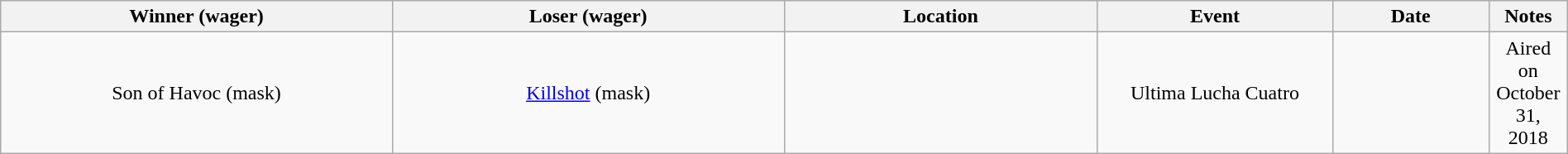<table class="wikitable" style="width:100%;text-align:center;">
<tr>
<th width=25%>Winner (wager)</th>
<th width=25%>Loser (wager)</th>
<th width=20%>Location</th>
<th width=15%>Event</th>
<th width=10%>Date</th>
<th width=5%>Notes</th>
</tr>
<tr>
<td>Son of Havoc (mask)</td>
<td><a href='#'>Killshot</a> (mask)</td>
<td></td>
<td>Ultima Lucha Cuatro</td>
<td></td>
<td>Aired on October 31, 2018</td>
</tr>
</table>
